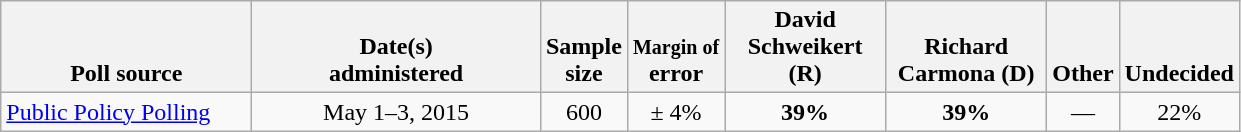<table class="wikitable">
<tr valign= bottom>
<th style="width:160px;">Poll source</th>
<th style="width:185px;">Date(s)<br>administered</th>
<th class=small>Sample<br>size</th>
<th><small>Margin of</small><br>error</th>
<th style="width:100px;">David<br>Schweikert (R)</th>
<th style="width:100px;">Richard<br>Carmona (D)</th>
<th>Other</th>
<th>Undecided</th>
</tr>
<tr>
<td><a href='#'>Public Policy Polling</a></td>
<td align=center>May 1–3, 2015</td>
<td align=center>600</td>
<td align=center>± 4%</td>
<td align=center><strong>39%</strong></td>
<td align=center><strong>39%</strong></td>
<td align=center>—</td>
<td align=center>22%</td>
</tr>
</table>
